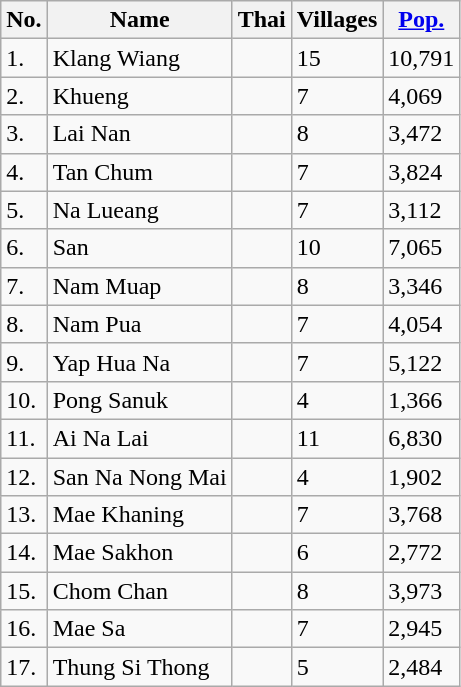<table class="wikitable sortable">
<tr>
<th>No.</th>
<th>Name</th>
<th>Thai</th>
<th>Villages</th>
<th><a href='#'>Pop.</a></th>
</tr>
<tr>
<td>1.</td>
<td>Klang Wiang</td>
<td></td>
<td>15</td>
<td>10,791</td>
</tr>
<tr>
<td>2.</td>
<td>Khueng</td>
<td></td>
<td>7</td>
<td>4,069</td>
</tr>
<tr>
<td>3.</td>
<td>Lai Nan</td>
<td></td>
<td>8</td>
<td>3,472</td>
</tr>
<tr>
<td>4.</td>
<td>Tan Chum</td>
<td></td>
<td>7</td>
<td>3,824</td>
</tr>
<tr>
<td>5.</td>
<td>Na Lueang</td>
<td></td>
<td>7</td>
<td>3,112</td>
</tr>
<tr>
<td>6.</td>
<td>San</td>
<td></td>
<td>10</td>
<td>7,065</td>
</tr>
<tr>
<td>7.</td>
<td>Nam Muap</td>
<td></td>
<td>8</td>
<td>3,346</td>
</tr>
<tr>
<td>8.</td>
<td>Nam Pua</td>
<td></td>
<td>7</td>
<td>4,054</td>
</tr>
<tr>
<td>9.</td>
<td>Yap Hua Na</td>
<td></td>
<td>7</td>
<td>5,122</td>
</tr>
<tr>
<td>10.</td>
<td>Pong Sanuk</td>
<td></td>
<td>4</td>
<td>1,366</td>
</tr>
<tr>
<td>11.</td>
<td>Ai Na Lai</td>
<td></td>
<td>11</td>
<td>6,830</td>
</tr>
<tr>
<td>12.</td>
<td>San Na Nong Mai</td>
<td></td>
<td>4</td>
<td>1,902</td>
</tr>
<tr>
<td>13.</td>
<td>Mae Khaning</td>
<td></td>
<td>7</td>
<td>3,768</td>
</tr>
<tr>
<td>14.</td>
<td>Mae Sakhon</td>
<td></td>
<td>6</td>
<td>2,772</td>
</tr>
<tr>
<td>15.</td>
<td>Chom Chan</td>
<td></td>
<td>8</td>
<td>3,973</td>
</tr>
<tr>
<td>16.</td>
<td>Mae Sa</td>
<td></td>
<td>7</td>
<td>2,945</td>
</tr>
<tr>
<td>17.</td>
<td>Thung Si Thong</td>
<td></td>
<td>5</td>
<td>2,484</td>
</tr>
</table>
